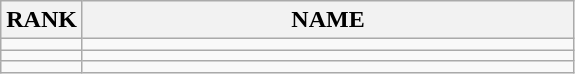<table class="wikitable">
<tr>
<th>RANK</th>
<th align="center" style="width: 20em">NAME</th>
</tr>
<tr>
<td align="center"></td>
<td></td>
</tr>
<tr>
<td align="center"></td>
<td></td>
</tr>
<tr>
<td align="center"></td>
<td></td>
</tr>
</table>
